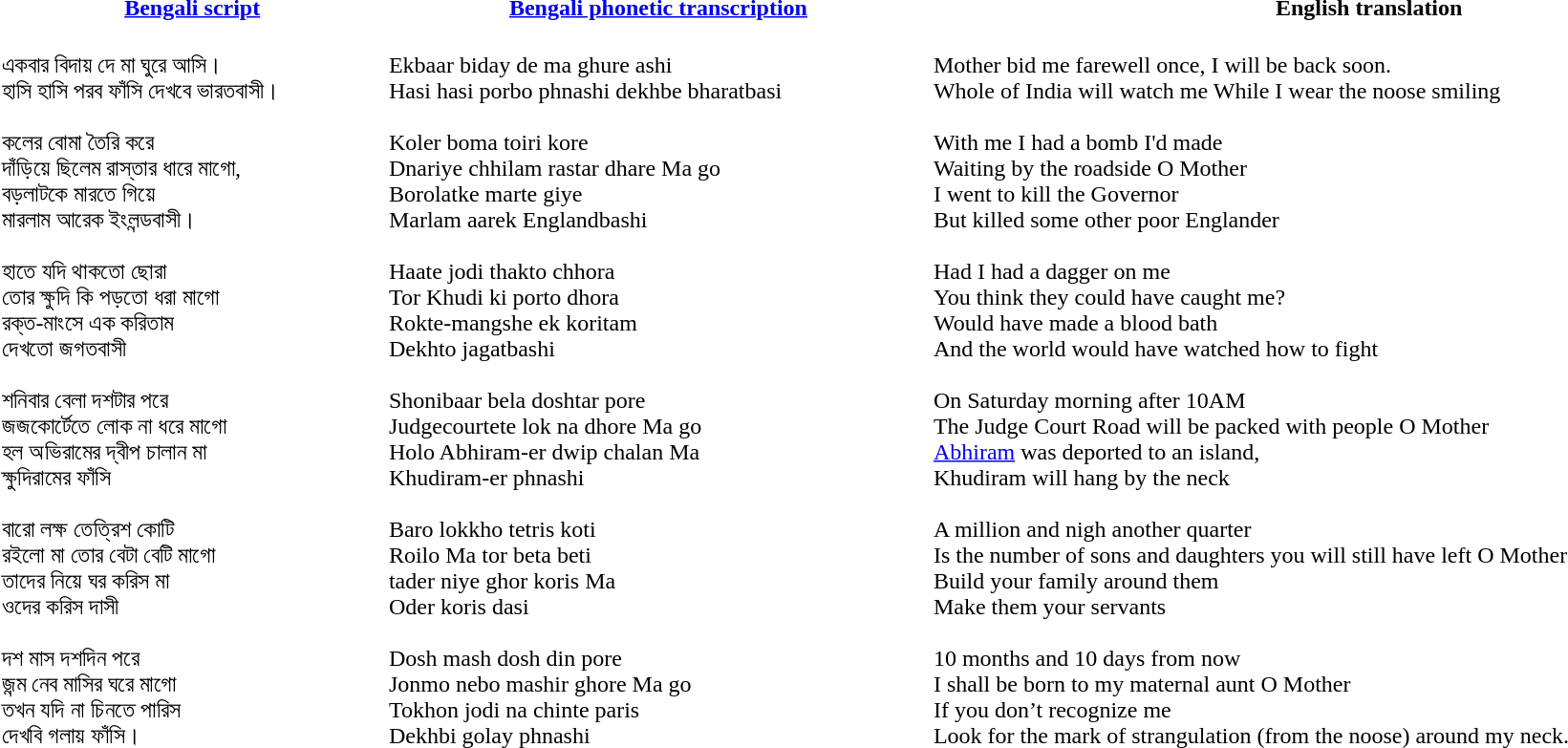<table width=100%>
<tr>
<th><a href='#'>Bengali script</a></th>
<th><a href='#'>Bengali phonetic transcription</a></th>
<th>English translation</th>
</tr>
<tr>
<td><br>একবার বিদায় দে মা ঘুরে আসি।<br>
হাসি হাসি পরব ফাঁসি দেখবে ভারতবাসী।<br><br>কলের বোমা তৈরি করে<br>
দাঁড়িয়ে ছিলেম রাস্তার ধারে মাগো,<br>
বড়লাটকে মারতে গিয়ে<br>
মারলাম আরেক ইংলন্ডবাসী।<br><br>হাতে যদি থাকতো ছোরা<br>
তোর ক্ষুদি কি পড়তো ধরা মাগো<br>
রক্ত-মাংসে এক করিতাম<br>
দেখতো জগতবাসী <br><br>শনিবার বেলা দশটার পরে<br>
জজকোর্টেতে লোক না ধরে মাগো<br>
হল অভিরামের দ্বীপ চালান মা<br>
ক্ষুদিরামের ফাঁসি<br><br>বারো লক্ষ তেত্রিশ কোটি<br>
রইলো মা তোর বেটা বেটি মাগো<br>
তাদের নিয়ে ঘর করিস মা<br>
ওদের করিস দাসী<br><br>দশ মাস দশদিন পরে<br>
জন্ম নেব মাসির ঘরে মাগো<br>
তখন যদি না চিনতে পারিস<br>
দেখবি গলায় ফাঁসি।</td>
<td><br>Ekbaar biday de ma ghure ashi<br>
Hasi hasi porbo phnashi dekhbe bharatbasi<br><br>Koler boma toiri kore<br>
Dnariye chhilam rastar dhare Ma go<br>
Borolatke marte giye<br>
Marlam aarek Englandbashi<br><br>Haate jodi thakto chhora<br>
Tor Khudi ki porto dhora<br>
Rokte-mangshe ek koritam<br>
Dekhto jagatbashi<br><br>Shonibaar bela doshtar pore<br>
Judgecourtete lok na dhore Ma go<br>
Holo Abhiram-er dwip chalan Ma<br>
Khudiram-er phnashi<br><br>Baro lokkho tetris koti<br>
Roilo Ma tor beta beti<br>
tader niye ghor koris Ma<br>
Oder koris dasi<br><br>Dosh mash dosh din pore<br>
Jonmo nebo mashir ghore Ma go<br>
Tokhon jodi na chinte paris<br>
Dekhbi golay phnashi</td>
<td><br>Mother bid me farewell once, I will be back soon.<br>
Whole of India will watch me While I wear the noose smiling<br><br>With me I had a bomb I'd made<br>
Waiting by the roadside O Mother<br>
I went to kill the Governor<br>
But killed some other poor Englander<br><br>Had I had a dagger on me<br>
You think they could have caught me?<br>
Would have made a blood bath <br>
And the world would have watched how to fight<br><br>On Saturday morning after 10AM <br>
The Judge Court Road will be packed with people O Mother<br>
<a href='#'>Abhiram</a> was deported to an island,<br>
Khudiram will hang by the neck<br><br>A million and nigh another quarter<br>
Is the number of sons and daughters you will still have left O Mother<br>
Build your family around them<br>
Make them your servants<br><br>10 months and 10 days from now <br>
I shall be born to my maternal aunt O Mother <br>
If you don’t recognize me <br>
Look for the mark of strangulation (from the noose) around my neck.</td>
</tr>
</table>
